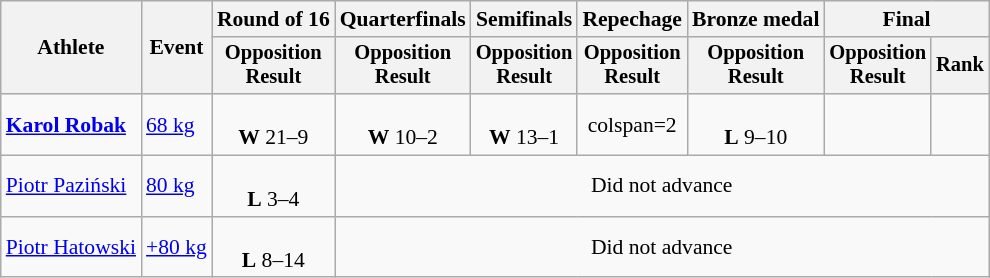<table class="wikitable" style="font-size:90%">
<tr>
<th rowspan="2">Athlete</th>
<th rowspan="2">Event</th>
<th>Round of 16</th>
<th>Quarterfinals</th>
<th>Semifinals</th>
<th>Repechage</th>
<th>Bronze medal</th>
<th colspan=2>Final</th>
</tr>
<tr style="font-size:95%">
<th>Opposition<br>Result</th>
<th>Opposition<br>Result</th>
<th>Opposition<br>Result</th>
<th>Opposition<br>Result</th>
<th>Opposition<br>Result</th>
<th>Opposition<br>Result</th>
<th>Rank</th>
</tr>
<tr align=center>
<td align=left><strong><a href='#'>Karol Robak</a></strong></td>
<td align=left><a href='#'>68 kg</a></td>
<td><br><strong>W</strong> 21–9</td>
<td><br><strong>W</strong> 10–2</td>
<td><br><strong>W</strong> 13–1</td>
<td>colspan=2 </td>
<td><br><strong>L</strong> 9–10</td>
<td></td>
</tr>
<tr align=center>
<td align=left><a href='#'>Piotr Paziński</a></td>
<td align=left><a href='#'>80 kg</a></td>
<td><br><strong>L</strong> 3–4</td>
<td colspan=6>Did not advance</td>
</tr>
<tr align=center>
<td align=left><a href='#'>Piotr Hatowski</a></td>
<td align=left><a href='#'>+80 kg</a></td>
<td><br><strong>L</strong> 8–14</td>
<td colspan=6>Did not advance</td>
</tr>
</table>
